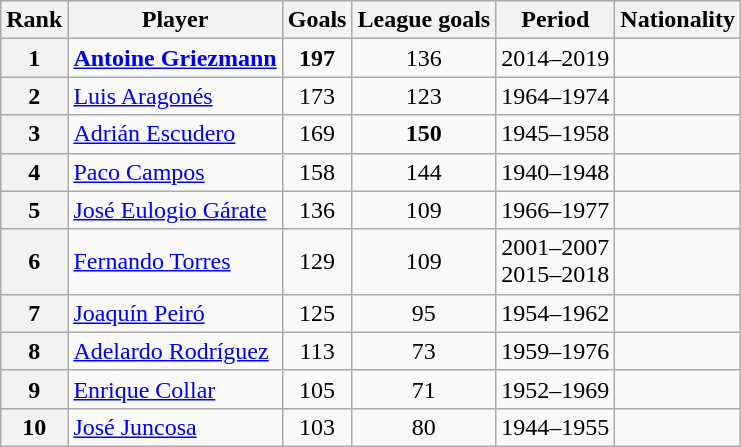<table class="wikitable" style="text-align:center;">
<tr>
<th>Rank</th>
<th>Player</th>
<th>Goals</th>
<th>League goals</th>
<th>Period</th>
<th>Nationality</th>
</tr>
<tr>
<th>1</th>
<td align="left"><strong><a href='#'>Antoine Griezmann</a></strong></td>
<td><strong>197</strong></td>
<td>136</td>
<td>2014–2019<br></td>
<td></td>
</tr>
<tr>
<th>2</th>
<td align="left"><a href='#'>Luis Aragonés</a></td>
<td>173</td>
<td>123</td>
<td>1964–1974</td>
<td></td>
</tr>
<tr>
<th>3</th>
<td align="left"><a href='#'>Adrián Escudero</a></td>
<td>169</td>
<td><strong>150</strong></td>
<td>1945–1958</td>
<td></td>
</tr>
<tr>
<th>4</th>
<td align="left"><a href='#'>Paco Campos</a></td>
<td>158</td>
<td>144</td>
<td>1940–1948</td>
<td></td>
</tr>
<tr>
<th>5</th>
<td align="left"><a href='#'>José Eulogio Gárate</a></td>
<td>136</td>
<td>109</td>
<td>1966–1977</td>
<td></td>
</tr>
<tr>
<th>6</th>
<td align="left"><a href='#'>Fernando Torres</a></td>
<td>129</td>
<td>109</td>
<td>2001–2007<br>2015–2018</td>
<td></td>
</tr>
<tr>
<th>7</th>
<td align="left"><a href='#'>Joaquín Peiró</a></td>
<td>125</td>
<td>95</td>
<td>1954–1962</td>
<td></td>
</tr>
<tr>
<th>8</th>
<td align="left"><a href='#'>Adelardo Rodríguez</a></td>
<td>113</td>
<td>73</td>
<td>1959–1976</td>
<td></td>
</tr>
<tr>
<th>9</th>
<td align="left"><a href='#'>Enrique Collar</a></td>
<td>105</td>
<td>71</td>
<td>1952–1969</td>
<td></td>
</tr>
<tr>
<th>10</th>
<td align="left"><a href='#'>José Juncosa</a></td>
<td>103</td>
<td>80</td>
<td>1944–1955</td>
<td></td>
</tr>
</table>
